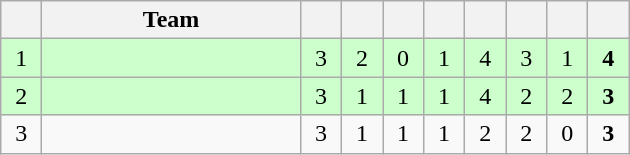<table class="wikitable" style="text-align:center">
<tr>
<th width=20></th>
<th width=165>Team</th>
<th width=20></th>
<th width=20></th>
<th width=20></th>
<th width=20></th>
<th width=20></th>
<th width=20></th>
<th width=20></th>
<th width=20></th>
</tr>
<tr bgcolor=ccffcc>
<td>1</td>
<td align=left></td>
<td>3</td>
<td>2</td>
<td>0</td>
<td>1</td>
<td>4</td>
<td>3</td>
<td>1</td>
<td><strong>4</strong></td>
</tr>
<tr bgcolor=ccffcc>
<td>2</td>
<td align=left></td>
<td>3</td>
<td>1</td>
<td>1</td>
<td>1</td>
<td>4</td>
<td>2</td>
<td>2</td>
<td><strong>3</strong></td>
</tr>
<tr>
<td>3</td>
<td style="text-align:left;"></td>
<td>3</td>
<td>1</td>
<td>1</td>
<td>1</td>
<td>2</td>
<td>2</td>
<td>0</td>
<td><strong>3</strong></td>
</tr>
</table>
